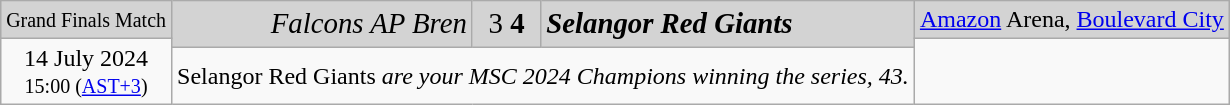<table class="wikitable mw-collapsible mw-collapsed" style="margin-left:auto; margin-right:auto;">
<tr>
<td style="background:#D3D3D3;"><small>Grand Finals Match</small></td>
<td rowspan="2" style="text-align:right; background:#D3D3D3;"><big> <em>Falcons AP Bren</em></big></td>
<td rowspan="2" style="text-align:center;background:#D3D3D3;"><big>3  <strong>4</strong></big></td>
<td rowspan="2" style="background:#D3D3D3;"><big><strong> <em>Selangor Red Giants<strong><em></big></td>
<td style="background:#D3D3D3;"><a href='#'>Amazon</a> Arena, <a href='#'>Boulevard City</a></td>
</tr>
<tr>
<td rowspan="2" style="text-align:center;">14 July 2024<br><small>15:00 (<a href='#'>AST+3</a>)</small></td>
<td rowspan="2"></td>
</tr>
<tr>
<td colspan="3" style="text-align:center;"></em>Selangor Red Giants<em> are your MSC 2024 Champions winning the series, 43.</td>
</tr>
</table>
